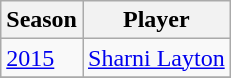<table class="wikitable collapsible">
<tr>
<th>Season</th>
<th>Player</th>
</tr>
<tr>
<td><a href='#'>2015</a></td>
<td><a href='#'>Sharni Layton</a></td>
</tr>
<tr>
</tr>
</table>
